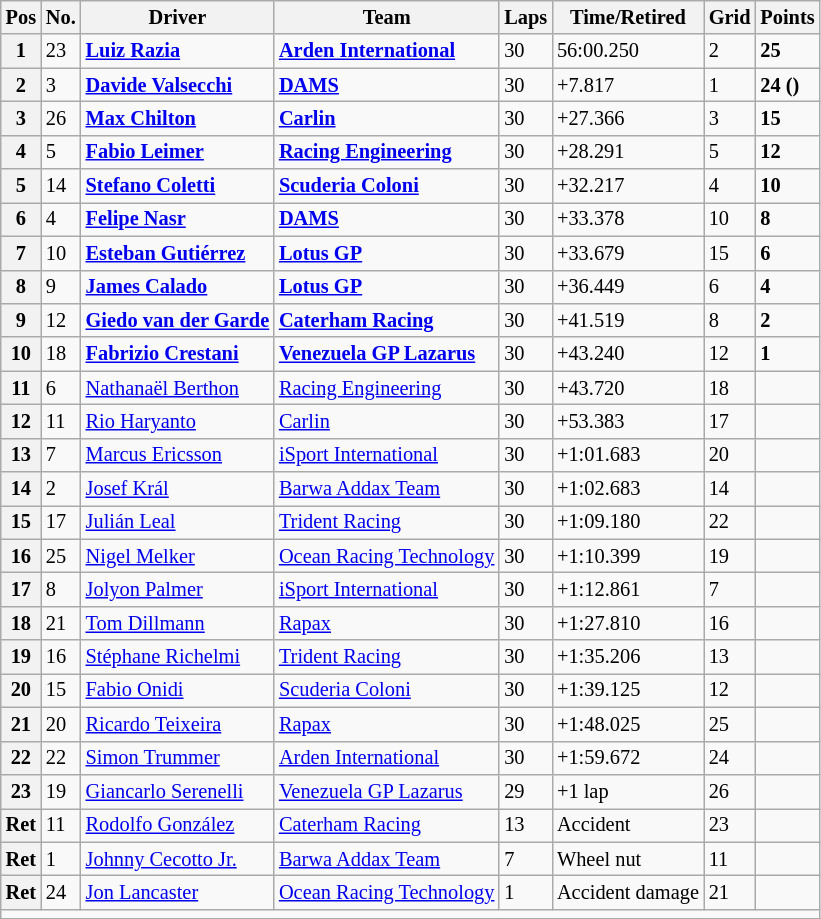<table class="wikitable" style="font-size:85%">
<tr>
<th>Pos</th>
<th>No.</th>
<th>Driver</th>
<th>Team</th>
<th>Laps</th>
<th>Time/Retired</th>
<th>Grid</th>
<th>Points</th>
</tr>
<tr>
<th>1</th>
<td>23</td>
<td> <strong><a href='#'>Luiz Razia</a></strong></td>
<td><strong><a href='#'>Arden International</a></strong></td>
<td>30</td>
<td>56:00.250</td>
<td>2</td>
<td><strong>25</strong></td>
</tr>
<tr>
<th>2</th>
<td>3</td>
<td> <strong><a href='#'>Davide Valsecchi</a></strong></td>
<td><strong><a href='#'>DAMS</a></strong></td>
<td>30</td>
<td>+7.817</td>
<td>1</td>
<td><strong>24 ()</strong></td>
</tr>
<tr>
<th>3</th>
<td>26</td>
<td> <strong><a href='#'>Max Chilton</a></strong></td>
<td><strong><a href='#'>Carlin</a></strong></td>
<td>30</td>
<td>+27.366</td>
<td>3</td>
<td><strong>15</strong></td>
</tr>
<tr>
<th>4</th>
<td>5</td>
<td> <strong><a href='#'>Fabio Leimer</a></strong></td>
<td><strong><a href='#'>Racing Engineering</a></strong></td>
<td>30</td>
<td>+28.291</td>
<td>5</td>
<td><strong>12</strong></td>
</tr>
<tr>
<th>5</th>
<td>14</td>
<td> <strong><a href='#'>Stefano Coletti</a></strong></td>
<td><strong><a href='#'>Scuderia Coloni</a></strong></td>
<td>30</td>
<td>+32.217</td>
<td>4</td>
<td><strong>10</strong></td>
</tr>
<tr>
<th>6</th>
<td>4</td>
<td> <strong><a href='#'>Felipe Nasr</a></strong></td>
<td><strong><a href='#'>DAMS</a></strong></td>
<td>30</td>
<td>+33.378</td>
<td>10</td>
<td><strong>8</strong></td>
</tr>
<tr>
<th>7</th>
<td>10</td>
<td> <strong><a href='#'>Esteban Gutiérrez</a></strong></td>
<td><strong><a href='#'>Lotus GP</a></strong></td>
<td>30</td>
<td>+33.679</td>
<td>15</td>
<td><strong>6</strong></td>
</tr>
<tr>
<th>8</th>
<td>9</td>
<td> <strong><a href='#'>James Calado</a></strong></td>
<td><strong><a href='#'>Lotus GP</a></strong></td>
<td>30</td>
<td>+36.449</td>
<td>6</td>
<td><strong>4</strong></td>
</tr>
<tr>
<th>9</th>
<td>12</td>
<td> <strong><a href='#'>Giedo van der Garde</a></strong></td>
<td><strong><a href='#'>Caterham Racing</a></strong></td>
<td>30</td>
<td>+41.519</td>
<td>8</td>
<td><strong>2</strong></td>
</tr>
<tr>
<th>10</th>
<td>18</td>
<td> <strong><a href='#'>Fabrizio Crestani</a></strong></td>
<td><strong><a href='#'>Venezuela GP Lazarus</a></strong></td>
<td>30</td>
<td>+43.240</td>
<td>12</td>
<td><strong>1</strong></td>
</tr>
<tr>
<th>11</th>
<td>6</td>
<td> <a href='#'>Nathanaël Berthon</a></td>
<td><a href='#'>Racing Engineering</a></td>
<td>30</td>
<td>+43.720</td>
<td>18</td>
<td></td>
</tr>
<tr>
<th>12</th>
<td>11</td>
<td> <a href='#'>Rio Haryanto</a></td>
<td><a href='#'>Carlin</a></td>
<td>30</td>
<td>+53.383</td>
<td>17</td>
<td></td>
</tr>
<tr>
<th>13</th>
<td>7</td>
<td> <a href='#'>Marcus Ericsson</a></td>
<td><a href='#'>iSport International</a></td>
<td>30</td>
<td>+1:01.683</td>
<td>20</td>
<td></td>
</tr>
<tr>
<th>14</th>
<td>2</td>
<td> <a href='#'>Josef Král</a></td>
<td><a href='#'>Barwa Addax Team</a></td>
<td>30</td>
<td>+1:02.683</td>
<td>14</td>
<td></td>
</tr>
<tr>
<th>15</th>
<td>17</td>
<td> <a href='#'>Julián Leal</a></td>
<td><a href='#'>Trident Racing</a></td>
<td>30</td>
<td>+1:09.180</td>
<td>22</td>
<td></td>
</tr>
<tr>
<th>16</th>
<td>25</td>
<td> <a href='#'>Nigel Melker</a></td>
<td><a href='#'>Ocean Racing Technology</a></td>
<td>30</td>
<td>+1:10.399</td>
<td>19</td>
<td></td>
</tr>
<tr>
<th>17</th>
<td>8</td>
<td> <a href='#'>Jolyon Palmer</a></td>
<td><a href='#'>iSport International</a></td>
<td>30</td>
<td>+1:12.861</td>
<td>7</td>
<td></td>
</tr>
<tr>
<th>18</th>
<td>21</td>
<td> <a href='#'>Tom Dillmann</a></td>
<td><a href='#'>Rapax</a></td>
<td>30</td>
<td>+1:27.810</td>
<td>16</td>
<td></td>
</tr>
<tr>
<th>19</th>
<td>16</td>
<td> <a href='#'>Stéphane Richelmi</a></td>
<td><a href='#'>Trident Racing</a></td>
<td>30</td>
<td>+1:35.206</td>
<td>13</td>
<td></td>
</tr>
<tr>
<th>20</th>
<td>15</td>
<td> <a href='#'>Fabio Onidi</a></td>
<td><a href='#'>Scuderia Coloni</a></td>
<td>30</td>
<td>+1:39.125</td>
<td>12</td>
<td></td>
</tr>
<tr>
<th>21</th>
<td>20</td>
<td> <a href='#'>Ricardo Teixeira</a></td>
<td><a href='#'>Rapax</a></td>
<td>30</td>
<td>+1:48.025</td>
<td>25</td>
<td></td>
</tr>
<tr>
<th>22</th>
<td>22</td>
<td> <a href='#'>Simon Trummer</a></td>
<td><a href='#'>Arden International</a></td>
<td>30</td>
<td>+1:59.672</td>
<td>24</td>
<td></td>
</tr>
<tr>
<th>23</th>
<td>19</td>
<td> <a href='#'>Giancarlo Serenelli</a></td>
<td><a href='#'>Venezuela GP Lazarus</a></td>
<td>29</td>
<td>+1 lap</td>
<td>26</td>
<td></td>
</tr>
<tr>
<th>Ret</th>
<td>11</td>
<td> <a href='#'>Rodolfo González</a></td>
<td><a href='#'>Caterham Racing</a></td>
<td>13</td>
<td>Accident</td>
<td>23</td>
<td></td>
</tr>
<tr>
<th>Ret</th>
<td>1</td>
<td> <a href='#'>Johnny Cecotto Jr.</a></td>
<td><a href='#'>Barwa Addax Team</a></td>
<td>7</td>
<td>Wheel nut</td>
<td>11</td>
<td></td>
</tr>
<tr>
<th>Ret</th>
<td>24</td>
<td> <a href='#'>Jon Lancaster</a></td>
<td><a href='#'>Ocean Racing Technology</a></td>
<td>1</td>
<td>Accident damage</td>
<td>21</td>
<td></td>
</tr>
<tr>
<td colspan=8></td>
</tr>
<tr>
</tr>
</table>
